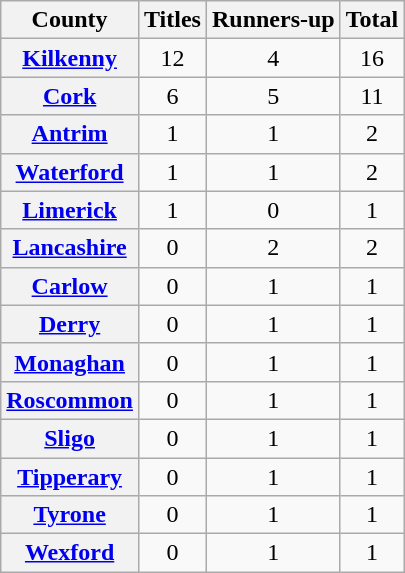<table class="wikitable plainrowheaders sortable">
<tr>
<th scope="col">County</th>
<th scope="col">Titles</th>
<th scope="col">Runners-up</th>
<th scope="col">Total</th>
</tr>
<tr align="center">
<th scope="row"> <a href='#'>Kilkenny</a></th>
<td>12</td>
<td>4</td>
<td>16</td>
</tr>
<tr align="center">
<th scope="row"> <a href='#'>Cork</a></th>
<td>6</td>
<td>5</td>
<td>11</td>
</tr>
<tr align="center">
<th scope="row"> <a href='#'>Antrim</a></th>
<td>1</td>
<td>1</td>
<td>2</td>
</tr>
<tr align="center">
<th scope="row"> <a href='#'>Waterford</a></th>
<td>1</td>
<td>1</td>
<td>2</td>
</tr>
<tr align="center">
<th scope="row"> <a href='#'>Limerick</a></th>
<td>1</td>
<td>0</td>
<td>1</td>
</tr>
<tr align="center">
<th scope="row"> <a href='#'>Lancashire</a></th>
<td>0</td>
<td>2</td>
<td>2</td>
</tr>
<tr align="center">
<th scope="row"> <a href='#'>Carlow</a></th>
<td>0</td>
<td>1</td>
<td>1</td>
</tr>
<tr align="center">
<th scope="row"> <a href='#'>Derry</a></th>
<td>0</td>
<td>1</td>
<td>1</td>
</tr>
<tr align="center">
<th scope="row"> <a href='#'>Monaghan</a></th>
<td>0</td>
<td>1</td>
<td>1</td>
</tr>
<tr align="center">
<th scope="row"> <a href='#'>Roscommon</a></th>
<td>0</td>
<td>1</td>
<td>1</td>
</tr>
<tr align="center">
<th scope="row"> <a href='#'>Sligo</a></th>
<td>0</td>
<td>1</td>
<td>1</td>
</tr>
<tr align="center">
<th scope="row"> <a href='#'>Tipperary</a></th>
<td>0</td>
<td>1</td>
<td>1</td>
</tr>
<tr align="center">
<th scope="row"> <a href='#'>Tyrone</a></th>
<td>0</td>
<td>1</td>
<td>1</td>
</tr>
<tr align="center">
<th scope="row"> <a href='#'>Wexford</a></th>
<td>0</td>
<td>1</td>
<td>1</td>
</tr>
</table>
